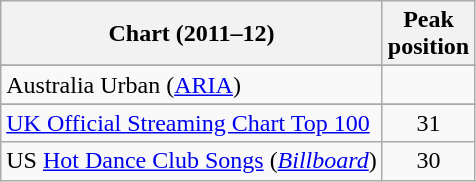<table class="wikitable sortable">
<tr>
<th>Chart (2011–12)</th>
<th>Peak<br>position</th>
</tr>
<tr>
</tr>
<tr>
<td>Australia Urban (<a href='#'>ARIA</a>)</td>
<td></td>
</tr>
<tr>
</tr>
<tr>
</tr>
<tr>
</tr>
<tr>
</tr>
<tr>
</tr>
<tr>
</tr>
<tr>
</tr>
<tr>
</tr>
<tr>
<td><a href='#'>UK Official Streaming Chart Top 100</a></td>
<td align="center">31</td>
</tr>
<tr>
<td>US <a href='#'>Hot Dance Club Songs</a> (<em><a href='#'>Billboard</a></em>)</td>
<td align="center">30</td>
</tr>
</table>
